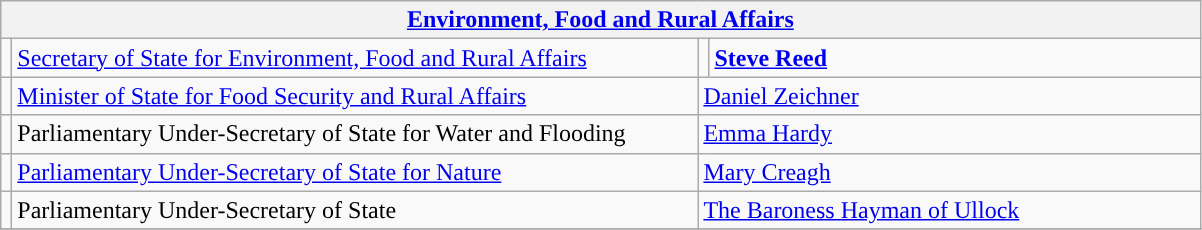<table class="wikitable">
<tr>
<th colspan="4"><a href='#'>Environment, Food and Rural Affairs</a></th>
</tr>
<tr>
<td style="background: "></td>
<td style="width: 450px;"><a href='#'>Secretary of State for Environment, Food and Rural Affairs</a></td>
<td style="background: "></td>
<td style="width: 320px;"><strong><a href='#'>Steve Reed</a></strong> </td>
</tr>
<tr>
<td style="background: "></td>
<td><a href='#'>Minister of State for Food Security and Rural Affairs</a></td>
<td colspan="2"><a href='#'>Daniel Zeichner</a></td>
</tr>
<tr>
<td style="background: "></td>
<td>Parliamentary Under-Secretary of State for Water and Flooding</td>
<td colspan="2"><a href='#'>Emma Hardy</a></td>
</tr>
<tr>
<td style="background: "></td>
<td><a href='#'>Parliamentary Under-Secretary of State for Nature</a></td>
<td colspan="2"><a href='#'>Mary Creagh</a> <br></td>
</tr>
<tr>
<td style="background: "></td>
<td>Parliamentary Under-Secretary of State</td>
<td colspan="2"><a href='#'>The Baroness Hayman of Ullock</a></td>
</tr>
<tr>
</tr>
</table>
